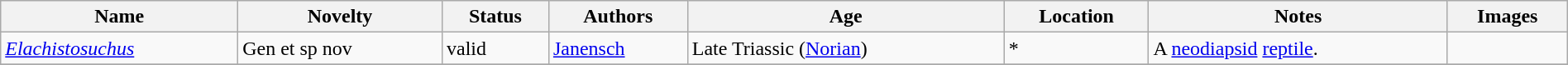<table class="wikitable sortable" align="center" width="100%">
<tr>
<th>Name</th>
<th>Novelty</th>
<th>Status</th>
<th>Authors</th>
<th>Age</th>
<th>Location</th>
<th>Notes</th>
<th>Images</th>
</tr>
<tr>
<td><em><a href='#'>Elachistosuchus</a></em></td>
<td>Gen et sp nov</td>
<td>valid</td>
<td><a href='#'>Janensch</a></td>
<td>Late Triassic (<a href='#'>Norian</a>)</td>
<td>* </td>
<td>A <a href='#'>neodiapsid</a> <a href='#'>reptile</a>.</td>
<td></td>
</tr>
<tr>
</tr>
</table>
